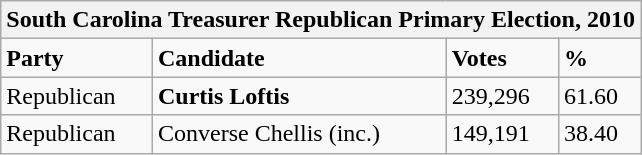<table class="wikitable">
<tr>
<th colspan="4">South Carolina Treasurer Republican Primary Election, 2010</th>
</tr>
<tr>
<td><strong>Party</strong></td>
<td><strong>Candidate</strong></td>
<td><strong>Votes</strong></td>
<td><strong>%</strong></td>
</tr>
<tr>
<td>Republican</td>
<td><strong>Curtis Loftis</strong></td>
<td>239,296</td>
<td>61.60</td>
</tr>
<tr>
<td>Republican</td>
<td>Converse Chellis (inc.)</td>
<td>149,191</td>
<td>38.40</td>
</tr>
</table>
